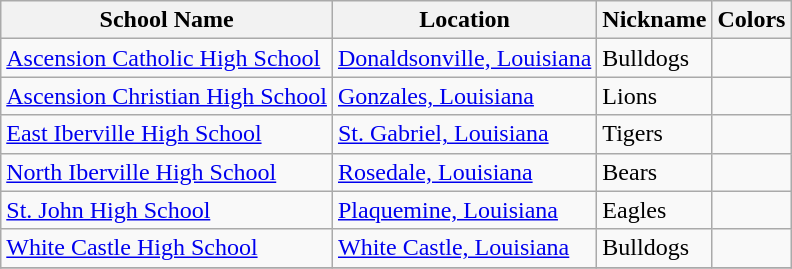<table class="wikitable">
<tr>
<th>School Name</th>
<th>Location</th>
<th>Nickname</th>
<th>Colors</th>
</tr>
<tr>
<td><a href='#'>Ascension Catholic High School</a></td>
<td><a href='#'>Donaldsonville, Louisiana</a></td>
<td>Bulldogs</td>
<td> </td>
</tr>
<tr>
<td><a href='#'>Ascension Christian High School</a></td>
<td><a href='#'>Gonzales, Louisiana</a></td>
<td>Lions</td>
<td> </td>
</tr>
<tr>
<td><a href='#'>East Iberville High School</a></td>
<td><a href='#'>St. Gabriel, Louisiana</a></td>
<td>Tigers</td>
<td> </td>
</tr>
<tr>
<td><a href='#'>North Iberville High School</a></td>
<td><a href='#'>Rosedale, Louisiana</a></td>
<td>Bears</td>
<td> </td>
</tr>
<tr>
<td><a href='#'>St. John High School</a></td>
<td><a href='#'>Plaquemine, Louisiana</a></td>
<td>Eagles</td>
<td> </td>
</tr>
<tr>
<td><a href='#'>White Castle High School</a></td>
<td><a href='#'>White Castle, Louisiana</a></td>
<td>Bulldogs</td>
<td> </td>
</tr>
<tr>
</tr>
</table>
